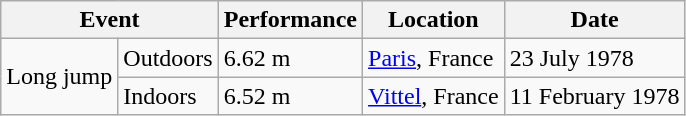<table class=wikitable>
<tr>
<th colspan="2" scope="col">Event</th>
<th scope="col">Performance</th>
<th scope="col">Location</th>
<th scope="col">Date</th>
</tr>
<tr>
<td rowspan="2">Long jump</td>
<td>Outdoors</td>
<td>6.62 m</td>
<td><a href='#'>Paris</a>, France</td>
<td>23 July 1978</td>
</tr>
<tr>
<td>Indoors</td>
<td>6.52 m</td>
<td><a href='#'>Vittel</a>, France</td>
<td>11 February 1978</td>
</tr>
</table>
